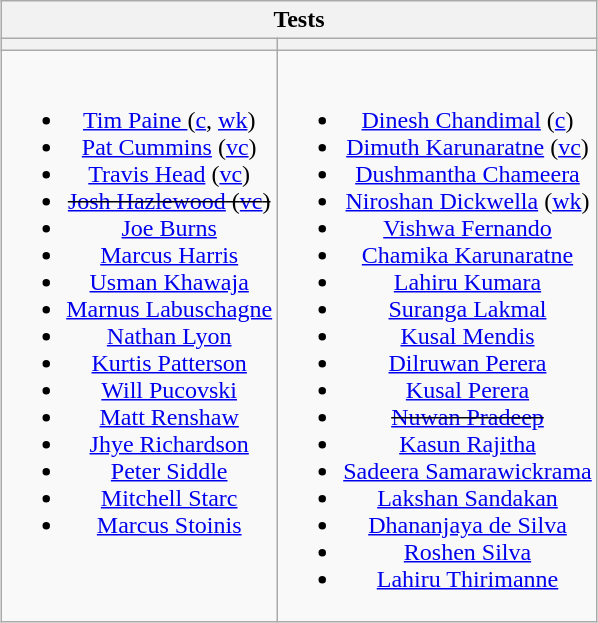<table class="wikitable" style="text-align:center; margin:auto">
<tr>
<th colspan=2>Tests</th>
</tr>
<tr>
<th></th>
<th></th>
</tr>
<tr style="vertical-align:top">
<td><br><ul><li><a href='#'>Tim Paine </a>(<a href='#'>c</a>, <a href='#'>wk</a>)</li><li><a href='#'>Pat Cummins</a> (<a href='#'>vc</a>)</li><li><a href='#'>Travis Head</a> (<a href='#'>vc</a>)</li><li><s><a href='#'>Josh Hazlewood</a> (<a href='#'>vc</a>)</s></li><li><a href='#'>Joe Burns</a></li><li><a href='#'>Marcus Harris</a></li><li><a href='#'>Usman Khawaja</a></li><li><a href='#'>Marnus Labuschagne</a></li><li><a href='#'>Nathan Lyon</a></li><li><a href='#'>Kurtis Patterson</a></li><li><a href='#'>Will Pucovski</a></li><li><a href='#'>Matt Renshaw</a></li><li><a href='#'>Jhye Richardson</a></li><li><a href='#'>Peter Siddle</a></li><li><a href='#'>Mitchell Starc</a></li><li><a href='#'>Marcus Stoinis</a></li></ul></td>
<td><br><ul><li><a href='#'>Dinesh Chandimal</a> (<a href='#'>c</a>)</li><li><a href='#'>Dimuth Karunaratne</a> (<a href='#'>vc</a>)</li><li><a href='#'>Dushmantha Chameera</a></li><li><a href='#'>Niroshan Dickwella</a> (<a href='#'>wk</a>)</li><li><a href='#'>Vishwa Fernando</a></li><li><a href='#'>Chamika Karunaratne</a></li><li><a href='#'>Lahiru Kumara</a></li><li><a href='#'>Suranga Lakmal</a></li><li><a href='#'>Kusal Mendis</a></li><li><a href='#'>Dilruwan Perera</a></li><li><a href='#'>Kusal Perera</a></li><li><s><a href='#'>Nuwan Pradeep</a></s></li><li><a href='#'>Kasun Rajitha</a></li><li><a href='#'>Sadeera Samarawickrama</a></li><li><a href='#'>Lakshan Sandakan</a></li><li><a href='#'>Dhananjaya de Silva</a></li><li><a href='#'>Roshen Silva</a></li><li><a href='#'>Lahiru Thirimanne</a></li></ul></td>
</tr>
</table>
